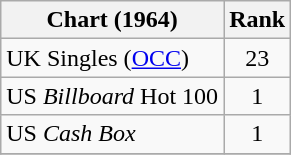<table class="wikitable">
<tr>
<th>Chart (1964)</th>
<th style="text-align:center;">Rank</th>
</tr>
<tr>
<td>UK Singles (<a href='#'>OCC</a>)</td>
<td style="text-align:center;">23</td>
</tr>
<tr>
<td>US <em>Billboard</em> Hot 100</td>
<td style="text-align:center;">1</td>
</tr>
<tr>
<td>US <em>Cash Box</em></td>
<td style="text-align:center;">1</td>
</tr>
<tr>
</tr>
</table>
